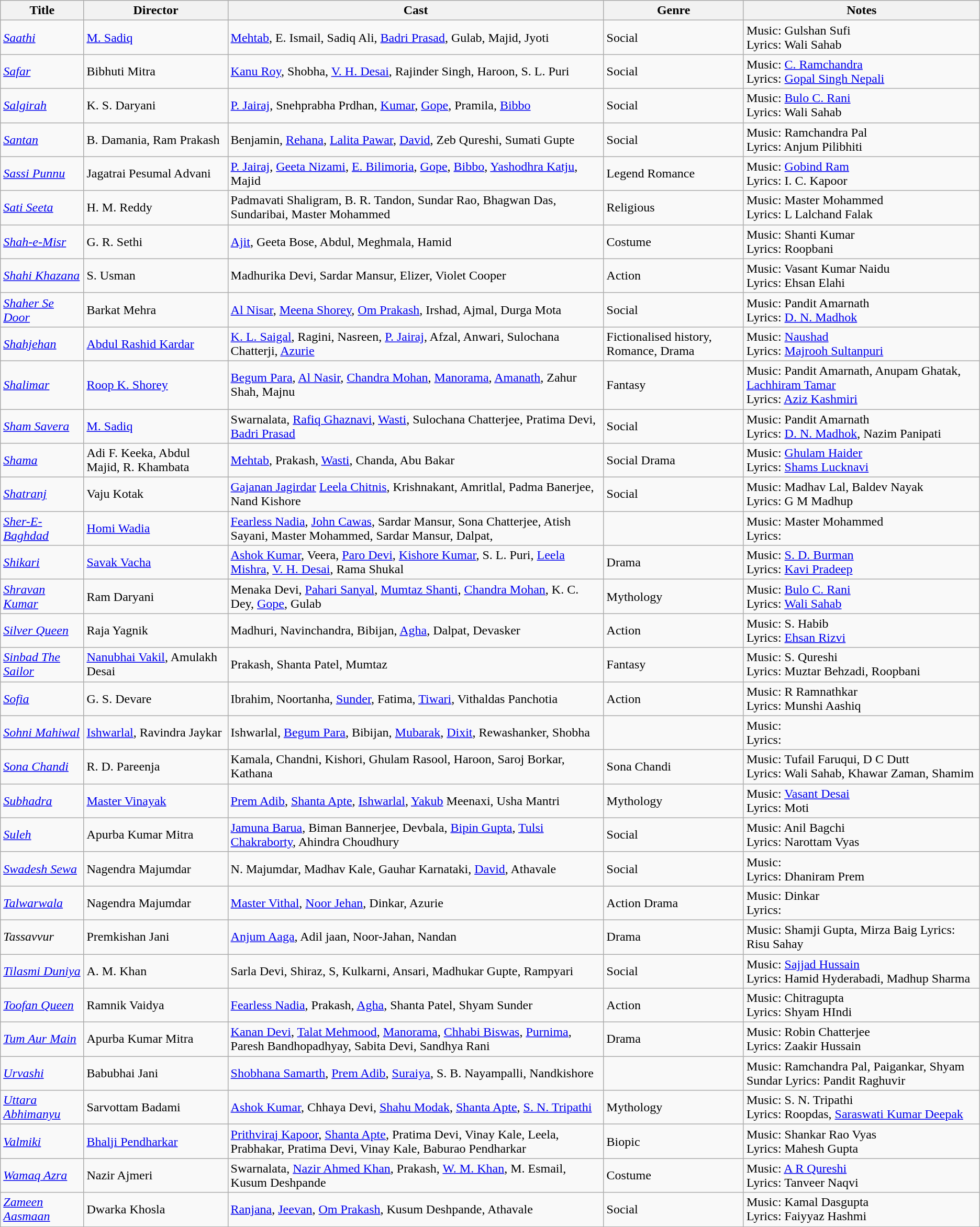<table class="wikitable">
<tr>
<th>Title</th>
<th>Director</th>
<th>Cast</th>
<th>Genre</th>
<th>Notes</th>
</tr>
<tr>
<td><em><a href='#'>Saathi</a></em></td>
<td><a href='#'>M. Sadiq</a></td>
<td><a href='#'>Mehtab</a>, E. Ismail, Sadiq Ali, <a href='#'>Badri Prasad</a>, Gulab, Majid, Jyoti</td>
<td>Social</td>
<td>Music: Gulshan Sufi<br>Lyrics: Wali Sahab</td>
</tr>
<tr>
<td><em><a href='#'>Safar</a></em></td>
<td>Bibhuti Mitra</td>
<td><a href='#'>Kanu Roy</a>, Shobha, <a href='#'>V. H. Desai</a>, Rajinder Singh, Haroon, S. L. Puri</td>
<td>Social</td>
<td>Music: <a href='#'>C. Ramchandra</a><br>Lyrics: <a href='#'>Gopal Singh Nepali</a></td>
</tr>
<tr>
<td><em><a href='#'>Salgirah</a></em></td>
<td>K. S. Daryani</td>
<td><a href='#'>P. Jairaj</a>, Snehprabha Prdhan, <a href='#'>Kumar</a>, <a href='#'>Gope</a>, Pramila, <a href='#'>Bibbo</a></td>
<td>Social</td>
<td>Music: <a href='#'>Bulo C. Rani</a><br>Lyrics: Wali Sahab</td>
</tr>
<tr>
<td><em><a href='#'>Santan</a></em></td>
<td>B. Damania, Ram Prakash</td>
<td>Benjamin, <a href='#'>Rehana</a>, <a href='#'>Lalita Pawar</a>, <a href='#'>David</a>, Zeb Qureshi, Sumati Gupte</td>
<td>Social</td>
<td>Music: Ramchandra Pal<br>Lyrics: Anjum Pilibhiti</td>
</tr>
<tr>
<td><em><a href='#'>Sassi Punnu</a></em></td>
<td>Jagatrai Pesumal Advani</td>
<td><a href='#'>P. Jairaj</a>, <a href='#'>Geeta Nizami</a>, <a href='#'>E. Bilimoria</a>, <a href='#'>Gope</a>, <a href='#'>Bibbo</a>, <a href='#'>Yashodhra Katju</a>, Majid</td>
<td>Legend Romance</td>
<td>Music: <a href='#'>Gobind Ram</a><br>Lyrics: I. C. Kapoor</td>
</tr>
<tr>
<td><em><a href='#'>Sati Seeta</a></em></td>
<td>H. M. Reddy</td>
<td>Padmavati Shaligram, B. R. Tandon, Sundar Rao, Bhagwan Das, Sundaribai, Master Mohammed</td>
<td>Religious</td>
<td>Music: Master Mohammed<br>Lyrics: L Lalchand Falak</td>
</tr>
<tr>
<td><em><a href='#'>Shah-e-Misr</a></em></td>
<td>G. R. Sethi</td>
<td><a href='#'>Ajit</a>, Geeta Bose, Abdul, Meghmala, Hamid</td>
<td>Costume</td>
<td>Music: Shanti Kumar<br>Lyrics: Roopbani</td>
</tr>
<tr>
<td><em><a href='#'>Shahi Khazana</a></em></td>
<td>S. Usman</td>
<td>Madhurika Devi, Sardar Mansur, Elizer, Violet Cooper</td>
<td>Action</td>
<td>Music: Vasant Kumar Naidu<br>Lyrics: Ehsan Elahi</td>
</tr>
<tr>
<td><em><a href='#'>Shaher Se Door</a></em></td>
<td>Barkat Mehra</td>
<td><a href='#'>Al Nisar</a>, <a href='#'>Meena Shorey</a>, <a href='#'>Om Prakash</a>, Irshad, Ajmal, Durga Mota</td>
<td>Social</td>
<td>Music: Pandit Amarnath<br>Lyrics: <a href='#'>D. N. Madhok</a></td>
</tr>
<tr>
<td><em><a href='#'>Shahjehan</a></em></td>
<td><a href='#'>Abdul Rashid Kardar</a></td>
<td><a href='#'>K. L. Saigal</a>, Ragini, Nasreen, <a href='#'>P. Jairaj</a>,  Afzal, Anwari, Sulochana Chatterji, <a href='#'>Azurie</a></td>
<td>Fictionalised history, Romance, Drama</td>
<td>Music: <a href='#'>Naushad</a><br>Lyrics: <a href='#'>Majrooh Sultanpuri</a></td>
</tr>
<tr>
<td><em><a href='#'>Shalimar</a></em></td>
<td><a href='#'>Roop K. Shorey</a></td>
<td><a href='#'>Begum Para</a>, <a href='#'>Al Nasir</a>, <a href='#'>Chandra Mohan</a>, <a href='#'>Manorama</a>, <a href='#'>Amanath</a>, Zahur Shah, Majnu</td>
<td>Fantasy</td>
<td>Music: Pandit Amarnath, Anupam Ghatak, <a href='#'>Lachhiram Tamar</a><br>Lyrics: <a href='#'>Aziz Kashmiri</a></td>
</tr>
<tr>
<td><em><a href='#'>Sham Savera</a></em></td>
<td><a href='#'>M. Sadiq</a></td>
<td>Swarnalata, <a href='#'>Rafiq Ghaznavi</a>, <a href='#'>Wasti</a>, Sulochana Chatterjee, Pratima Devi, <a href='#'>Badri Prasad</a></td>
<td>Social</td>
<td>Music: Pandit Amarnath <br>Lyrics: <a href='#'>D. N. Madhok</a>, Nazim Panipati</td>
</tr>
<tr>
<td><em><a href='#'>Shama</a></em></td>
<td>Adi F. Keeka, Abdul Majid, R. Khambata</td>
<td><a href='#'>Mehtab</a>, Prakash, <a href='#'>Wasti</a>,  Chanda, Abu Bakar</td>
<td>Social Drama</td>
<td>Music: <a href='#'>Ghulam Haider</a><br>Lyrics: <a href='#'>Shams Lucknavi</a></td>
</tr>
<tr>
<td><em><a href='#'>Shatranj</a></em></td>
<td>Vaju Kotak</td>
<td><a href='#'>Gajanan Jagirdar</a> <a href='#'>Leela Chitnis</a>, Krishnakant, Amritlal, Padma Banerjee, Nand Kishore</td>
<td>Social</td>
<td>Music: Madhav Lal, Baldev Nayak <br>Lyrics: G M Madhup</td>
</tr>
<tr>
<td><em><a href='#'>Sher-E-Baghdad</a></em></td>
<td><a href='#'>Homi Wadia</a></td>
<td><a href='#'>Fearless Nadia</a>, <a href='#'>John Cawas</a>, Sardar Mansur, Sona Chatterjee,  Atish Sayani, Master Mohammed, Sardar Mansur, Dalpat,</td>
<td></td>
<td>Music: Master Mohammed<br>Lyrics:</td>
</tr>
<tr>
<td><em><a href='#'>Shikari</a></em></td>
<td><a href='#'>Savak Vacha</a></td>
<td><a href='#'>Ashok Kumar</a>, Veera, <a href='#'>Paro Devi</a>, <a href='#'>Kishore Kumar</a>, S. L. Puri, <a href='#'>Leela Mishra</a>, <a href='#'>V. H. Desai</a>, Rama Shukal</td>
<td>Drama</td>
<td>Music: <a href='#'>S. D. Burman</a><br>Lyrics: <a href='#'>Kavi Pradeep</a></td>
</tr>
<tr>
<td><em><a href='#'>Shravan Kumar</a></em></td>
<td>Ram Daryani</td>
<td>Menaka Devi, <a href='#'>Pahari Sanyal</a>, <a href='#'>Mumtaz Shanti</a>, <a href='#'>Chandra Mohan</a>, K. C. Dey, <a href='#'>Gope</a>, Gulab</td>
<td>Mythology</td>
<td>Music: <a href='#'>Bulo C. Rani</a><br>Lyrics: <a href='#'>Wali Sahab</a></td>
</tr>
<tr>
<td><em><a href='#'>Silver Queen</a></em></td>
<td>Raja Yagnik</td>
<td>Madhuri, Navinchandra, Bibijan, <a href='#'>Agha</a>, Dalpat, Devasker</td>
<td>Action</td>
<td>Music: S. Habib<br>Lyrics: <a href='#'>Ehsan Rizvi</a></td>
</tr>
<tr>
<td><em><a href='#'>Sinbad The Sailor</a></em></td>
<td><a href='#'>Nanubhai Vakil</a>, Amulakh Desai</td>
<td>Prakash, Shanta Patel, Mumtaz</td>
<td>Fantasy</td>
<td>Music: S. Qureshi<br>Lyrics: Muztar Behzadi, Roopbani</td>
</tr>
<tr>
<td><em><a href='#'>Sofia</a></em></td>
<td>G. S. Devare</td>
<td>Ibrahim, Noortanha, <a href='#'>Sunder</a>, Fatima, <a href='#'>Tiwari</a>,  Vithaldas Panchotia</td>
<td>Action</td>
<td>Music: R Ramnathkar<br>Lyrics: Munshi Aashiq</td>
</tr>
<tr>
<td><em><a href='#'>Sohni Mahiwal</a></em></td>
<td><a href='#'>Ishwarlal</a>, Ravindra Jaykar</td>
<td>Ishwarlal, <a href='#'>Begum Para</a>, Bibijan, <a href='#'>Mubarak</a>, <a href='#'>Dixit</a>, Rewashanker, Shobha</td>
<td></td>
<td>Music: <br>Lyrics:</td>
</tr>
<tr>
<td><em><a href='#'>Sona Chandi</a></em></td>
<td>R. D. Pareenja</td>
<td>Kamala, Chandni, Kishori, Ghulam Rasool, Haroon, Saroj Borkar, Kathana</td>
<td>Sona Chandi</td>
<td>Music: Tufail Faruqui, D C Dutt<br>Lyrics: Wali Sahab, Khawar Zaman, Shamim</td>
</tr>
<tr>
<td><em><a href='#'>Subhadra</a></em></td>
<td><a href='#'>Master Vinayak</a></td>
<td><a href='#'>Prem Adib</a>, <a href='#'>Shanta Apte</a>, <a href='#'>Ishwarlal</a>, <a href='#'>Yakub</a> Meenaxi, Usha Mantri</td>
<td>Mythology</td>
<td>Music: <a href='#'>Vasant Desai</a> <br>Lyrics: Moti</td>
</tr>
<tr>
<td><em><a href='#'>Suleh</a></em></td>
<td>Apurba Kumar Mitra</td>
<td><a href='#'>Jamuna Barua</a>, Biman Bannerjee, Devbala, <a href='#'>Bipin Gupta</a>, <a href='#'>Tulsi Chakraborty</a>, Ahindra Choudhury</td>
<td>Social</td>
<td>Music: Anil Bagchi<br>Lyrics: Narottam Vyas</td>
</tr>
<tr>
<td><em><a href='#'>Swadesh Sewa</a></em></td>
<td>Nagendra Majumdar</td>
<td>N. Majumdar, Madhav Kale, Gauhar Karnataki, <a href='#'>David</a>, Athavale</td>
<td>Social</td>
<td>Music: <br>Lyrics: Dhaniram Prem</td>
</tr>
<tr>
<td><em><a href='#'>Talwarwala</a></em></td>
<td>Nagendra Majumdar</td>
<td><a href='#'>Master Vithal</a>, <a href='#'>Noor Jehan</a>, Dinkar, Azurie</td>
<td>Action Drama</td>
<td>Music: Dinkar<br>Lyrics:</td>
</tr>
<tr>
<td><em>Tassavvur</em></td>
<td>Premkishan Jani</td>
<td><a href='#'>Anjum Aaga</a>, Adil jaan, Noor-Jahan, Nandan</td>
<td>Drama</td>
<td>Music: Shamji Gupta, Mirza Baig Lyrics: Risu Sahay</td>
</tr>
<tr>
<td><em><a href='#'>Tilasmi Duniya</a></em></td>
<td>A. M. Khan</td>
<td>Sarla Devi, Shiraz, S, Kulkarni, Ansari, Madhukar Gupte, Rampyari</td>
<td>Social</td>
<td>Music: <a href='#'>Sajjad Hussain</a> <br>Lyrics: Hamid Hyderabadi, Madhup Sharma</td>
</tr>
<tr>
<td><em><a href='#'>Toofan Queen</a></em></td>
<td>Ramnik Vaidya</td>
<td><a href='#'>Fearless Nadia</a>, Prakash, <a href='#'>Agha</a>, Shanta Patel, Shyam Sunder</td>
<td>Action</td>
<td>Music: Chitragupta<br>Lyrics: Shyam HIndi</td>
</tr>
<tr>
<td><em><a href='#'>Tum Aur Main</a></em></td>
<td>Apurba Kumar Mitra</td>
<td><a href='#'>Kanan Devi</a>, <a href='#'>Talat Mehmood</a>, <a href='#'>Manorama</a>, <a href='#'>Chhabi Biswas</a>, <a href='#'>Purnima</a>, Paresh Bandhopadhyay, Sabita Devi, Sandhya Rani</td>
<td>Drama</td>
<td>Music: Robin Chatterjee<br>Lyrics: Zaakir Hussain</td>
</tr>
<tr>
<td><em><a href='#'>Urvashi</a></em></td>
<td>Babubhai Jani</td>
<td><a href='#'>Shobhana Samarth</a>, <a href='#'>Prem Adib</a>, <a href='#'>Suraiya</a>, S. B. Nayampalli, Nandkishore</td>
<td></td>
<td>Music: Ramchandra Pal, Paigankar, Shyam Sundar Lyrics: Pandit Raghuvir</td>
</tr>
<tr>
<td><em><a href='#'>Uttara Abhimanyu</a></em></td>
<td>Sarvottam Badami</td>
<td><a href='#'>Ashok Kumar</a>, Chhaya Devi, <a href='#'>Shahu Modak</a>, <a href='#'>Shanta Apte</a>, <a href='#'>S. N. Tripathi</a></td>
<td>Mythology</td>
<td>Music: S. N. Tripathi<br>Lyrics: Roopdas, <a href='#'>Saraswati Kumar Deepak</a></td>
</tr>
<tr>
<td><em><a href='#'>Valmiki</a></em></td>
<td><a href='#'>Bhalji Pendharkar</a></td>
<td><a href='#'>Prithviraj Kapoor</a>, <a href='#'>Shanta Apte</a>, Pratima Devi, Vinay Kale, Leela, Prabhakar, Pratima Devi, Vinay Kale, Baburao Pendharkar</td>
<td>Biopic</td>
<td>Music: Shankar Rao Vyas<br>Lyrics: Mahesh Gupta</td>
</tr>
<tr>
<td><em><a href='#'>Wamaq Azra</a></em></td>
<td>Nazir Ajmeri</td>
<td>Swarnalata, <a href='#'>Nazir Ahmed Khan</a>, Prakash, <a href='#'>W. M. Khan</a>, M. Esmail, Kusum Deshpande</td>
<td>Costume</td>
<td>Music: <a href='#'>A R Qureshi</a><br>Lyrics: Tanveer Naqvi</td>
</tr>
<tr>
<td><em><a href='#'>Zameen Aasmaan</a></em></td>
<td>Dwarka Khosla</td>
<td><a href='#'>Ranjana</a>, <a href='#'>Jeevan</a>, <a href='#'>Om Prakash</a>, Kusum Deshpande, Athavale</td>
<td>Social</td>
<td>Music: Kamal Dasgupta<br>Lyrics: Faiyyaz Hashmi</td>
</tr>
</table>
